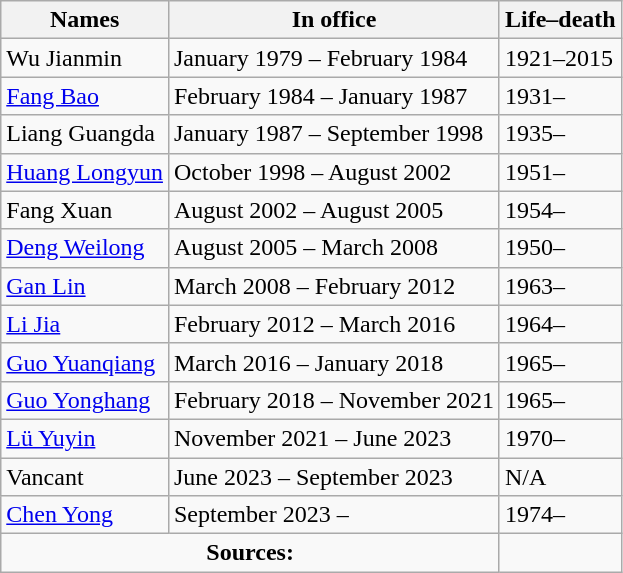<table class="wikitable">
<tr>
<th>Names</th>
<th>In office</th>
<th>Life–death</th>
</tr>
<tr>
<td>Wu Jianmin</td>
<td>January 1979 – February 1984</td>
<td>1921–2015</td>
</tr>
<tr>
<td><a href='#'>Fang Bao</a></td>
<td>February 1984 – January 1987</td>
<td>1931–</td>
</tr>
<tr>
<td>Liang Guangda</td>
<td>January 1987 – September 1998</td>
<td>1935–</td>
</tr>
<tr>
<td><a href='#'>Huang Longyun</a></td>
<td>October 1998 – August 2002</td>
<td>1951–</td>
</tr>
<tr>
<td>Fang Xuan</td>
<td>August 2002 – August 2005</td>
<td>1954–</td>
</tr>
<tr>
<td><a href='#'>Deng Weilong</a></td>
<td>August 2005 – March 2008</td>
<td>1950–</td>
</tr>
<tr>
<td><a href='#'>Gan Lin</a></td>
<td>March 2008 – February 2012</td>
<td>1963–</td>
</tr>
<tr>
<td><a href='#'>Li Jia</a></td>
<td>February 2012 – March 2016</td>
<td>1964–</td>
</tr>
<tr>
<td><a href='#'>Guo Yuanqiang</a></td>
<td>March 2016 – January 2018</td>
<td>1965–</td>
</tr>
<tr>
<td><a href='#'>Guo Yonghang</a></td>
<td>February 2018 – November 2021</td>
<td>1965–</td>
</tr>
<tr>
<td><a href='#'>Lü Yuyin</a></td>
<td>November 2021 – June 2023</td>
<td>1970–</td>
</tr>
<tr>
<td>Vancant</td>
<td>June 2023 – September 2023</td>
<td>N/A</td>
</tr>
<tr>
<td><a href='#'>Chen Yong</a></td>
<td>September 2023 –</td>
<td>1974–</td>
</tr>
<tr>
<td colspan="2" style="text-align: center;"><strong>Sources:</strong></td>
</tr>
</table>
